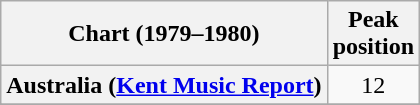<table class="wikitable sortable plainrowheaders" style="text-align:center">
<tr>
<th>Chart (1979–1980)</th>
<th>Peak<br>position</th>
</tr>
<tr>
<th scope="row">Australia (<a href='#'>Kent Music Report</a>)</th>
<td>12</td>
</tr>
<tr>
</tr>
<tr>
</tr>
<tr>
</tr>
</table>
